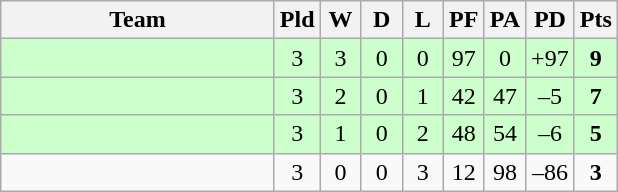<table class="wikitable" style="text-align:center;">
<tr>
<th width=175>Team</th>
<th width=20 abbr="Played">Pld</th>
<th width=20 abbr="Won">W</th>
<th width=20 abbr="Drawn">D</th>
<th width=20 abbr="Lost">L</th>
<th width=20 abbr="Points for">PF</th>
<th width=20 abbr="Points against">PA</th>
<th width=25 abbr="Points difference">PD</th>
<th width=20 abbr="Points">Pts</th>
</tr>
<tr style="background:#ccffcc">
<td align=left></td>
<td>3</td>
<td>3</td>
<td>0</td>
<td>0</td>
<td>97</td>
<td>0</td>
<td>+97</td>
<td><strong>9</strong></td>
</tr>
<tr style="background:#ccffcc">
<td align=left></td>
<td>3</td>
<td>2</td>
<td>0</td>
<td>1</td>
<td>42</td>
<td>47</td>
<td>–5</td>
<td><strong>7</strong></td>
</tr>
<tr style="background:#ccffcc">
<td align=left></td>
<td>3</td>
<td>1</td>
<td>0</td>
<td>2</td>
<td>48</td>
<td>54</td>
<td>–6</td>
<td><strong>5</strong></td>
</tr>
<tr>
<td align=left></td>
<td>3</td>
<td>0</td>
<td>0</td>
<td>3</td>
<td>12</td>
<td>98</td>
<td>–86</td>
<td><strong>3</strong></td>
</tr>
</table>
